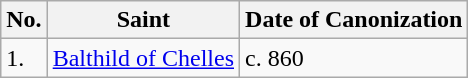<table class="wikitable">
<tr>
<th>No.</th>
<th>Saint</th>
<th>Date of Canonization</th>
</tr>
<tr>
<td>1.</td>
<td><a href='#'>Balthild of Chelles</a></td>
<td>c. 860</td>
</tr>
</table>
